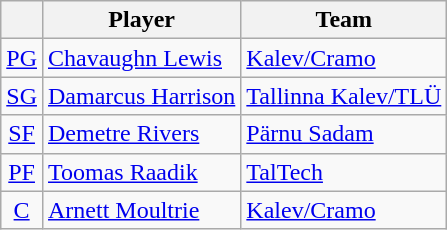<table class="wikitable">
<tr>
<th></th>
<th>Player</th>
<th>Team</th>
</tr>
<tr>
<td align="center"><a href='#'>PG</a></td>
<td> <a href='#'>Chavaughn Lewis</a></td>
<td><a href='#'>Kalev/Cramo</a></td>
</tr>
<tr>
<td align="center"><a href='#'>SG</a></td>
<td> <a href='#'>Damarcus Harrison</a></td>
<td><a href='#'>Tallinna Kalev/TLÜ</a></td>
</tr>
<tr>
<td align="center"><a href='#'>SF</a></td>
<td> <a href='#'>Demetre Rivers</a></td>
<td><a href='#'>Pärnu Sadam</a></td>
</tr>
<tr>
<td align="center"><a href='#'>PF</a></td>
<td> <a href='#'>Toomas Raadik</a></td>
<td><a href='#'>TalTech</a></td>
</tr>
<tr>
<td align="center"><a href='#'>C</a></td>
<td> <a href='#'>Arnett Moultrie</a></td>
<td><a href='#'>Kalev/Cramo</a></td>
</tr>
</table>
